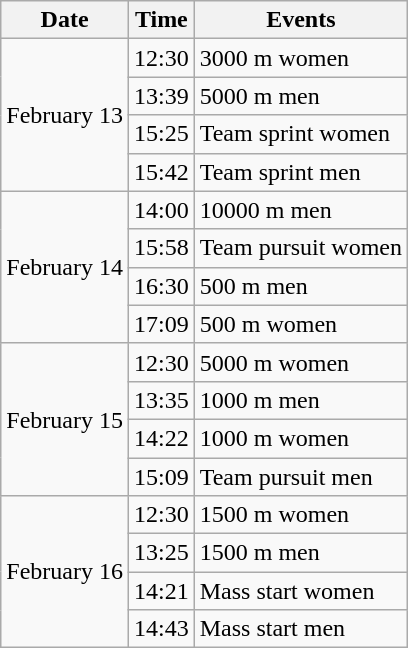<table class="wikitable" border="1">
<tr>
<th>Date</th>
<th>Time</th>
<th>Events</th>
</tr>
<tr>
<td rowspan=4>February 13</td>
<td>12:30</td>
<td>3000 m women</td>
</tr>
<tr>
<td>13:39</td>
<td>5000 m men</td>
</tr>
<tr>
<td>15:25</td>
<td>Team sprint women</td>
</tr>
<tr>
<td>15:42</td>
<td>Team sprint men</td>
</tr>
<tr>
<td rowspan=4>February 14</td>
<td>14:00</td>
<td>10000 m men</td>
</tr>
<tr>
<td>15:58</td>
<td>Team pursuit women</td>
</tr>
<tr>
<td>16:30</td>
<td>500 m men</td>
</tr>
<tr>
<td>17:09</td>
<td>500 m women</td>
</tr>
<tr>
<td rowspan=4>February 15</td>
<td>12:30</td>
<td>5000 m women</td>
</tr>
<tr>
<td>13:35</td>
<td>1000 m men</td>
</tr>
<tr>
<td>14:22</td>
<td>1000 m women</td>
</tr>
<tr>
<td>15:09</td>
<td>Team pursuit men</td>
</tr>
<tr>
<td rowspan=4>February 16</td>
<td>12:30</td>
<td>1500 m women</td>
</tr>
<tr>
<td>13:25</td>
<td>1500 m men</td>
</tr>
<tr>
<td>14:21</td>
<td>Mass start women</td>
</tr>
<tr>
<td>14:43</td>
<td>Mass start men</td>
</tr>
</table>
